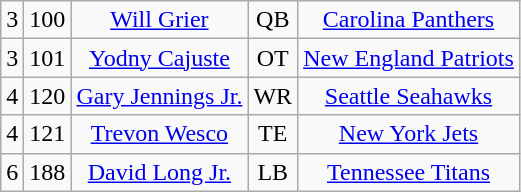<table class="wikitable" style="text-align:center">
<tr>
<td>3</td>
<td>100</td>
<td><a href='#'>Will Grier</a></td>
<td>QB</td>
<td><a href='#'>Carolina Panthers</a></td>
</tr>
<tr>
<td>3</td>
<td>101</td>
<td><a href='#'>Yodny Cajuste</a></td>
<td>OT</td>
<td><a href='#'>New England Patriots</a></td>
</tr>
<tr>
<td>4</td>
<td>120</td>
<td><a href='#'>Gary Jennings Jr.</a></td>
<td>WR</td>
<td><a href='#'>Seattle Seahawks</a></td>
</tr>
<tr>
<td>4</td>
<td>121</td>
<td><a href='#'>Trevon Wesco</a></td>
<td>TE</td>
<td><a href='#'>New York Jets</a></td>
</tr>
<tr>
<td>6</td>
<td>188</td>
<td><a href='#'>David Long Jr.</a></td>
<td>LB</td>
<td><a href='#'>Tennessee Titans</a></td>
</tr>
</table>
